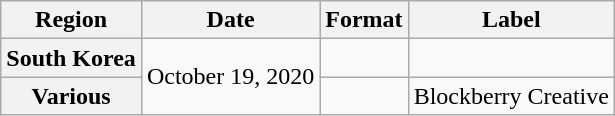<table class="wikitable plainrowheaders">
<tr>
<th>Region</th>
<th>Date</th>
<th>Format</th>
<th>Label</th>
</tr>
<tr>
<th scope="row">South Korea</th>
<td rowspan="2">October 19, 2020</td>
<td rowspan="1"></td>
<td></td>
</tr>
<tr>
<th scope="row">Various</th>
<td rowspan="1"></td>
<td>Blockberry Creative</td>
</tr>
</table>
